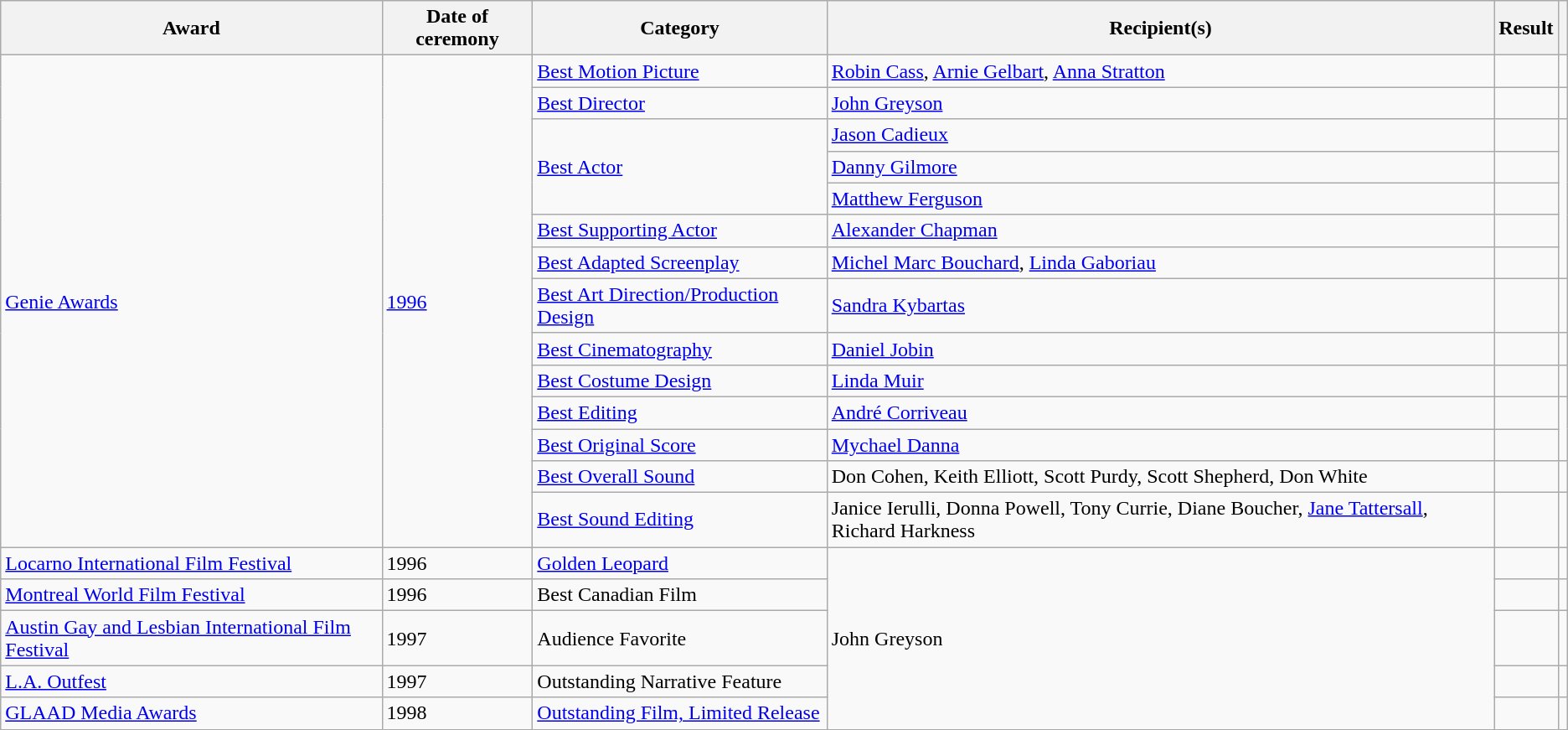<table class="wikitable plainrowheaders sortable">
<tr>
<th scope="col">Award</th>
<th scope="col">Date of ceremony</th>
<th scope="col">Category</th>
<th scope="col">Recipient(s)</th>
<th scope="col">Result</th>
<th scope="col" class="unsortable"></th>
</tr>
<tr>
<td rowspan=14><a href='#'>Genie Awards</a></td>
<td rowspan=14><a href='#'>1996</a></td>
<td><a href='#'>Best Motion Picture</a></td>
<td><a href='#'>Robin Cass</a>, <a href='#'>Arnie Gelbart</a>, <a href='#'>Anna Stratton</a></td>
<td></td>
<td></td>
</tr>
<tr>
<td><a href='#'>Best Director</a></td>
<td><a href='#'>John Greyson</a></td>
<td></td>
<td></td>
</tr>
<tr>
<td rowspan=3><a href='#'>Best Actor</a></td>
<td><a href='#'>Jason Cadieux</a></td>
<td></td>
<td rowspan=5></td>
</tr>
<tr>
<td><a href='#'>Danny Gilmore</a></td>
<td></td>
</tr>
<tr>
<td><a href='#'>Matthew Ferguson</a></td>
<td></td>
</tr>
<tr>
<td><a href='#'>Best Supporting Actor</a></td>
<td><a href='#'>Alexander Chapman</a></td>
<td></td>
</tr>
<tr>
<td><a href='#'>Best Adapted Screenplay</a></td>
<td><a href='#'>Michel Marc Bouchard</a>, <a href='#'>Linda Gaboriau</a></td>
<td></td>
</tr>
<tr>
<td><a href='#'>Best Art Direction/Production Design</a></td>
<td><a href='#'>Sandra Kybartas</a></td>
<td></td>
<td></td>
</tr>
<tr>
<td><a href='#'>Best Cinematography</a></td>
<td><a href='#'>Daniel Jobin</a></td>
<td></td>
<td></td>
</tr>
<tr>
<td><a href='#'>Best Costume Design</a></td>
<td><a href='#'>Linda Muir</a></td>
<td></td>
<td></td>
</tr>
<tr>
<td><a href='#'>Best Editing</a></td>
<td><a href='#'>André Corriveau</a></td>
<td></td>
<td rowspan=2></td>
</tr>
<tr>
<td><a href='#'>Best Original Score</a></td>
<td><a href='#'>Mychael Danna</a></td>
<td></td>
</tr>
<tr>
<td><a href='#'>Best Overall Sound</a></td>
<td>Don Cohen, Keith Elliott, Scott Purdy, Scott Shepherd, Don White</td>
<td></td>
<td></td>
</tr>
<tr>
<td><a href='#'>Best Sound Editing</a></td>
<td>Janice Ierulli, Donna Powell, Tony Currie, Diane Boucher, <a href='#'>Jane Tattersall</a>, Richard Harkness</td>
<td></td>
<td></td>
</tr>
<tr>
<td><a href='#'>Locarno International Film Festival</a></td>
<td>1996</td>
<td><a href='#'>Golden Leopard</a></td>
<td rowspan=5>John Greyson</td>
<td></td>
<td></td>
</tr>
<tr>
<td><a href='#'>Montreal World Film Festival</a></td>
<td>1996</td>
<td>Best Canadian Film</td>
<td></td>
<td></td>
</tr>
<tr>
<td><a href='#'>Austin Gay and Lesbian International Film Festival</a></td>
<td>1997</td>
<td>Audience Favorite</td>
<td></td>
<td></td>
</tr>
<tr>
<td><a href='#'>L.A. Outfest</a></td>
<td>1997</td>
<td>Outstanding Narrative Feature</td>
<td></td>
<td></td>
</tr>
<tr>
<td><a href='#'>GLAAD Media Awards</a></td>
<td>1998</td>
<td><a href='#'>Outstanding Film, Limited Release</a></td>
<td></td>
<td></td>
</tr>
</table>
